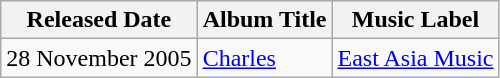<table class="wikitable">
<tr>
<th>Released Date</th>
<th>Album Title</th>
<th>Music Label</th>
</tr>
<tr>
<td>28 November 2005</td>
<td><a href='#'>Charles</a></td>
<td><a href='#'>East Asia Music</a></td>
</tr>
</table>
